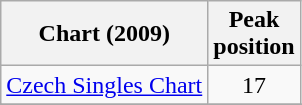<table class="wikitable sortable">
<tr>
<th>Chart (2009)</th>
<th>Peak<br>position</th>
</tr>
<tr>
<td><a href='#'>Czech Singles Chart</a></td>
<td align="center">17</td>
</tr>
<tr>
</tr>
<tr>
</tr>
<tr>
</tr>
<tr>
</tr>
<tr>
</tr>
<tr>
</tr>
</table>
